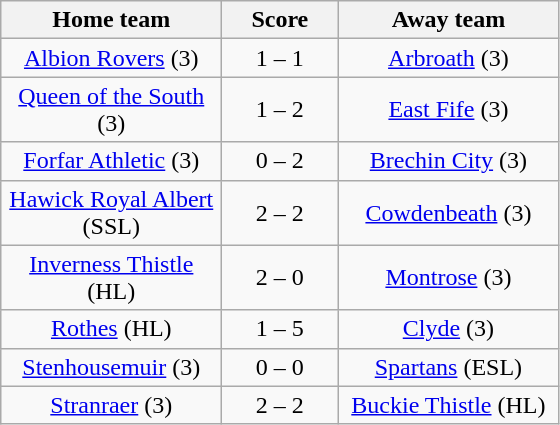<table class="wikitable" style="text-align: center">
<tr>
<th width=140>Home team</th>
<th width=70>Score</th>
<th width=140>Away team</th>
</tr>
<tr>
<td><a href='#'>Albion Rovers</a> (3)</td>
<td>1 – 1</td>
<td><a href='#'>Arbroath</a> (3)</td>
</tr>
<tr>
<td><a href='#'>Queen of the South</a> (3)</td>
<td>1 – 2</td>
<td><a href='#'>East Fife</a> (3)</td>
</tr>
<tr>
<td><a href='#'>Forfar Athletic</a> (3)</td>
<td>0 – 2</td>
<td><a href='#'>Brechin City</a> (3)</td>
</tr>
<tr>
<td><a href='#'>Hawick Royal Albert</a> (SSL)</td>
<td>2 – 2</td>
<td><a href='#'>Cowdenbeath</a> (3)</td>
</tr>
<tr>
<td><a href='#'>Inverness Thistle</a> (HL)</td>
<td>2 – 0</td>
<td><a href='#'>Montrose</a> (3)</td>
</tr>
<tr>
<td><a href='#'>Rothes</a> (HL)</td>
<td>1 – 5</td>
<td><a href='#'>Clyde</a> (3)</td>
</tr>
<tr>
<td><a href='#'>Stenhousemuir</a> (3)</td>
<td>0 – 0</td>
<td><a href='#'>Spartans</a> (ESL)</td>
</tr>
<tr>
<td><a href='#'>Stranraer</a> (3)</td>
<td>2 – 2</td>
<td><a href='#'>Buckie Thistle</a> (HL)</td>
</tr>
</table>
